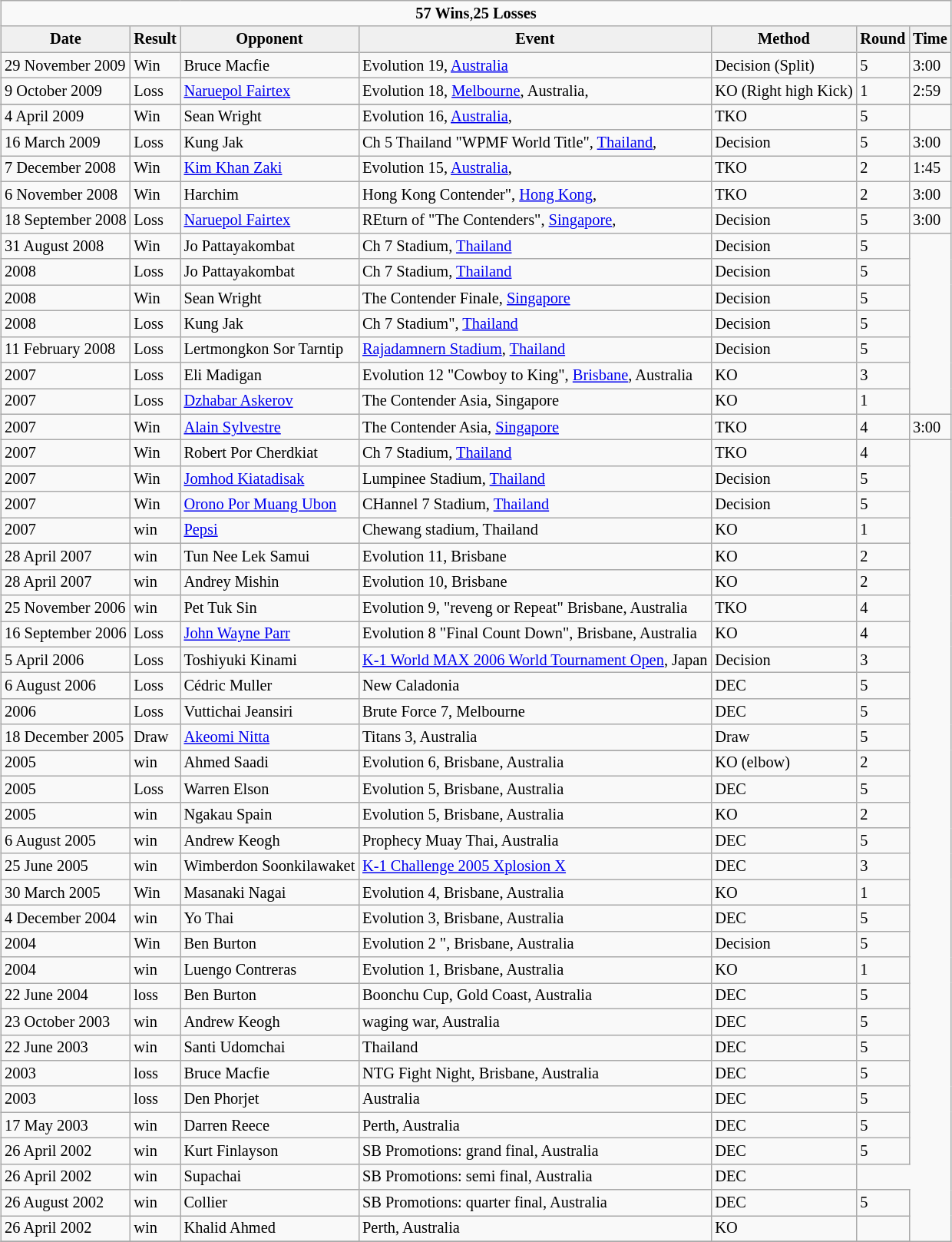<table class="wikitable" style="margin:0.5em auto; font-size:85%">
<tr>
<td style="text-align: center" colspan=8><strong>57 Wins</strong>,<strong>25 Losses</strong></td>
</tr>
<tr>
<td align="center" style="border-style: none none solid solid; background: #f0f0f0"><strong>Date</strong></td>
<td align="center" style="border-style: none none solid solid; background: #f0f0f0"><strong>Result</strong></td>
<td align="center" style="border-style: none none solid solid; background: #f0f0f0"><strong>Opponent</strong></td>
<td align="center" style="border-style: none none solid solid; background: #f0f0f0"><strong>Event</strong></td>
<td align="center" style="border-style: none none solid solid; background: #f0f0f0"><strong>Method</strong></td>
<td align="center" style="border-style: none none solid solid; background: #f0f0f0"><strong>Round</strong></td>
<td align="center" style="border-style: none none solid solid; background: #f0f0f0"><strong>Time</strong></td>
</tr>
<tr>
<td>29 November 2009</td>
<td>Win</td>
<td>  Bruce Macfie</td>
<td>Evolution 19, <a href='#'>Australia</a></td>
<td>Decision (Split)</td>
<td>5</td>
<td>3:00</td>
</tr>
<tr>
<td>9 October 2009</td>
<td>Loss</td>
<td> <a href='#'>Naruepol Fairtex</a></td>
<td>Evolution 18, <a href='#'>Melbourne</a>, Australia,</td>
<td>KO (Right high Kick)</td>
<td>1</td>
<td>2:59</td>
</tr>
<tr>
</tr>
<tr>
<td>4 April 2009</td>
<td>Win</td>
<td> Sean Wright</td>
<td>Evolution 16, <a href='#'>Australia</a>,</td>
<td>TKO</td>
<td>5</td>
<td></td>
</tr>
<tr>
<td>16 March 2009</td>
<td>Loss</td>
<td> Kung Jak</td>
<td>Ch 5 Thailand "WPMF World Title", <a href='#'>Thailand</a>,</td>
<td>Decision</td>
<td>5</td>
<td>3:00</td>
</tr>
<tr>
<td>7 December 2008</td>
<td>Win</td>
<td> <a href='#'>Kim Khan Zaki</a></td>
<td>Evolution 15, <a href='#'>Australia</a>,</td>
<td>TKO</td>
<td>2</td>
<td>1:45</td>
</tr>
<tr>
<td>6 November 2008</td>
<td>Win</td>
<td> Harchim</td>
<td>Hong Kong Contender", <a href='#'>Hong Kong</a>,</td>
<td>TKO</td>
<td>2</td>
<td>3:00</td>
</tr>
<tr>
<td>18 September 2008</td>
<td>Loss</td>
<td> <a href='#'>Naruepol Fairtex</a></td>
<td>REturn of "The Contenders", <a href='#'>Singapore</a>,</td>
<td>Decision</td>
<td>5</td>
<td>3:00</td>
</tr>
<tr>
<td>31 August 2008</td>
<td>Win</td>
<td> Jo Pattayakombat</td>
<td>Ch 7 Stadium, <a href='#'>Thailand</a></td>
<td>Decision</td>
<td>5</td>
</tr>
<tr>
<td>2008</td>
<td>Loss</td>
<td> Jo Pattayakombat</td>
<td>Ch 7 Stadium, <a href='#'>Thailand</a></td>
<td>Decision</td>
<td>5</td>
</tr>
<tr>
<td>2008</td>
<td>Win</td>
<td> Sean Wright</td>
<td>The Contender Finale, <a href='#'>Singapore</a></td>
<td>Decision</td>
<td>5</td>
</tr>
<tr>
<td>2008</td>
<td>Loss</td>
<td> Kung Jak</td>
<td>Ch 7 Stadium", <a href='#'>Thailand</a></td>
<td>Decision</td>
<td>5</td>
</tr>
<tr>
<td>11 February 2008</td>
<td>Loss</td>
<td> Lertmongkon Sor Tarntip</td>
<td><a href='#'>Rajadamnern Stadium</a>, <a href='#'>Thailand</a></td>
<td>Decision</td>
<td>5</td>
</tr>
<tr>
<td>2007</td>
<td>Loss</td>
<td> Eli Madigan</td>
<td>Evolution 12 "Cowboy to King", <a href='#'>Brisbane</a>, Australia</td>
<td>KO</td>
<td>3</td>
</tr>
<tr>
<td>2007</td>
<td>Loss</td>
<td> <a href='#'>Dzhabar Askerov</a></td>
<td>The Contender Asia, Singapore</td>
<td>KO</td>
<td>1</td>
</tr>
<tr>
<td>2007</td>
<td>Win</td>
<td> <a href='#'>Alain Sylvestre</a></td>
<td>The Contender Asia, <a href='#'>Singapore</a></td>
<td>TKO</td>
<td>4</td>
<td>3:00</td>
</tr>
<tr>
<td>2007</td>
<td>Win</td>
<td> Robert Por Cherdkiat</td>
<td>Ch 7 Stadium, <a href='#'>Thailand</a></td>
<td>TKO</td>
<td>4</td>
</tr>
<tr>
<td>2007</td>
<td>Win</td>
<td> <a href='#'>Jomhod Kiatadisak</a></td>
<td>Lumpinee Stadium, <a href='#'>Thailand</a></td>
<td>Decision</td>
<td>5</td>
</tr>
<tr>
<td>2007</td>
<td>Win</td>
<td> <a href='#'>Orono Por Muang Ubon</a></td>
<td>CHannel 7 Stadium, <a href='#'>Thailand</a></td>
<td>Decision</td>
<td>5</td>
</tr>
<tr>
<td>2007</td>
<td>win</td>
<td> <a href='#'>Pepsi</a></td>
<td>Chewang stadium, Thailand</td>
<td>KO</td>
<td>1</td>
</tr>
<tr>
<td>28 April 2007</td>
<td>win</td>
<td> Tun Nee Lek Samui</td>
<td>Evolution 11, Brisbane</td>
<td>KO</td>
<td>2</td>
</tr>
<tr>
<td>28 April 2007</td>
<td>win</td>
<td> Andrey Mishin</td>
<td>Evolution 10, Brisbane</td>
<td>KO</td>
<td>2</td>
</tr>
<tr>
<td>25 November 2006</td>
<td>win</td>
<td> Pet Tuk Sin</td>
<td>Evolution 9, "reveng or Repeat" Brisbane, Australia</td>
<td>TKO</td>
<td>4</td>
</tr>
<tr>
<td>16 September 2006</td>
<td>Loss</td>
<td> <a href='#'>John Wayne Parr</a></td>
<td>Evolution 8 "Final Count Down", Brisbane, Australia</td>
<td>KO</td>
<td>4</td>
</tr>
<tr>
<td>5 April 2006</td>
<td>Loss</td>
<td> Toshiyuki Kinami</td>
<td><a href='#'>K-1 World MAX 2006 World Tournament Open</a>, Japan</td>
<td>Decision</td>
<td>3</td>
</tr>
<tr>
<td>6 August 2006</td>
<td>Loss</td>
<td> Cédric Muller</td>
<td>New Caladonia</td>
<td>DEC</td>
<td>5</td>
</tr>
<tr>
<td>2006</td>
<td>Loss</td>
<td> Vuttichai Jeansiri</td>
<td>Brute Force 7, Melbourne</td>
<td>DEC</td>
<td>5</td>
</tr>
<tr>
<td>18 December 2005</td>
<td>Draw</td>
<td> <a href='#'>Akeomi Nitta</a></td>
<td>Titans 3, Australia</td>
<td>Draw</td>
<td>5</td>
</tr>
<tr>
</tr>
<tr>
<td>2005</td>
<td>win</td>
<td> Ahmed Saadi</td>
<td>Evolution 6, Brisbane, Australia</td>
<td>KO (elbow)</td>
<td>2</td>
</tr>
<tr>
<td>2005</td>
<td>Loss</td>
<td> Warren Elson</td>
<td>Evolution 5, Brisbane, Australia</td>
<td>DEC</td>
<td>5</td>
</tr>
<tr>
<td>2005</td>
<td>win</td>
<td> Ngakau Spain</td>
<td>Evolution 5, Brisbane, Australia</td>
<td>KO</td>
<td>2</td>
</tr>
<tr>
<td>6 August 2005</td>
<td>win</td>
<td> Andrew Keogh</td>
<td>Prophecy Muay Thai, Australia</td>
<td>DEC</td>
<td>5</td>
</tr>
<tr>
<td>25 June 2005</td>
<td>win</td>
<td> Wimberdon Soonkilawaket</td>
<td><a href='#'>K-1 Challenge 2005 Xplosion X</a></td>
<td>DEC</td>
<td>3</td>
</tr>
<tr>
<td>30 March 2005</td>
<td>Win</td>
<td> Masanaki Nagai</td>
<td>Evolution 4, Brisbane, Australia</td>
<td>KO</td>
<td>1</td>
</tr>
<tr>
<td>4 December 2004</td>
<td>win</td>
<td> Yo Thai</td>
<td>Evolution 3, Brisbane, Australia</td>
<td>DEC</td>
<td>5</td>
</tr>
<tr>
<td>2004</td>
<td>Win</td>
<td> Ben Burton</td>
<td>Evolution 2 ", Brisbane, Australia</td>
<td>Decision</td>
<td>5</td>
</tr>
<tr>
<td>2004</td>
<td>win</td>
<td> Luengo Contreras</td>
<td>Evolution 1, Brisbane, Australia</td>
<td>KO</td>
<td>1</td>
</tr>
<tr>
<td>22 June 2004</td>
<td>loss</td>
<td> Ben Burton</td>
<td>Boonchu Cup, Gold Coast, Australia</td>
<td>DEC</td>
<td>5</td>
</tr>
<tr>
<td>23 October 2003</td>
<td>win</td>
<td> Andrew Keogh</td>
<td>waging war, Australia</td>
<td>DEC</td>
<td>5</td>
</tr>
<tr>
<td>22 June 2003</td>
<td>win</td>
<td> Santi Udomchai</td>
<td>Thailand</td>
<td>DEC</td>
<td>5</td>
</tr>
<tr>
<td>2003</td>
<td>loss</td>
<td> Bruce Macfie</td>
<td>NTG Fight Night, Brisbane, Australia</td>
<td>DEC</td>
<td>5</td>
</tr>
<tr>
<td>2003</td>
<td>loss</td>
<td> Den Phorjet</td>
<td>Australia</td>
<td>DEC</td>
<td>5</td>
</tr>
<tr>
<td>17 May 2003</td>
<td>win</td>
<td> Darren Reece</td>
<td>Perth, Australia</td>
<td>DEC</td>
<td>5</td>
</tr>
<tr>
<td>26 April 2002</td>
<td>win</td>
<td> Kurt Finlayson</td>
<td>SB Promotions: grand final, Australia</td>
<td>DEC</td>
<td>5</td>
</tr>
<tr>
<td>26 April 2002</td>
<td>win</td>
<td> Supachai</td>
<td>SB Promotions: semi final, Australia</td>
<td>DEC</td>
</tr>
<tr 5>
<td>26 August 2002</td>
<td>win</td>
<td> Collier</td>
<td>SB Promotions: quarter final, Australia</td>
<td>DEC</td>
<td>5</td>
</tr>
<tr>
<td>26 April 2002</td>
<td>win</td>
<td> Khalid Ahmed</td>
<td>Perth, Australia</td>
<td>KO</td>
<td></td>
</tr>
<tr>
</tr>
</table>
